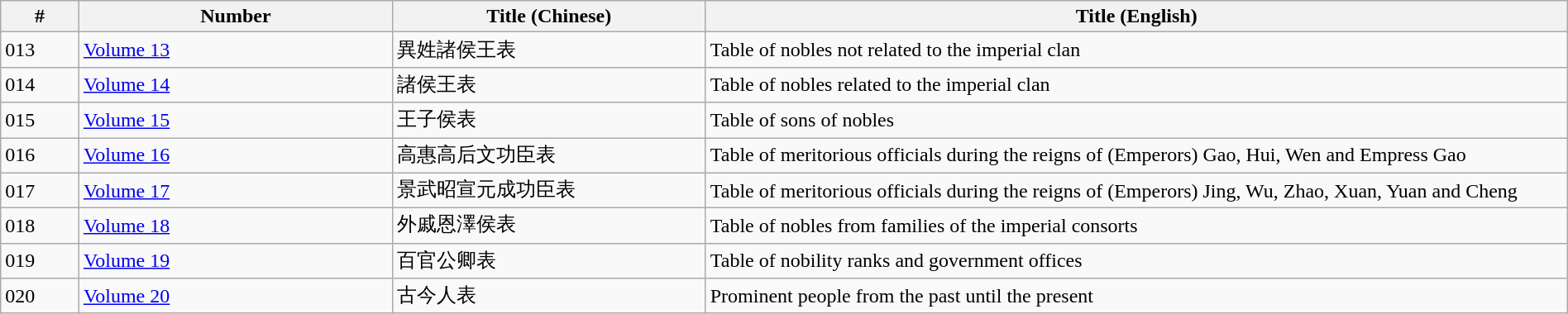<table class=wikitable width=100%>
<tr>
<th width=5%>#</th>
<th width=20%>Number</th>
<th width=20%>Title (Chinese)</th>
<th width=55%>Title (English)</th>
</tr>
<tr>
<td>013</td>
<td><a href='#'>Volume 13</a></td>
<td>異姓諸侯王表</td>
<td>Table of nobles not related to the imperial clan</td>
</tr>
<tr>
<td>014</td>
<td><a href='#'>Volume 14</a></td>
<td>諸侯王表</td>
<td>Table of nobles related to the imperial clan</td>
</tr>
<tr>
<td>015</td>
<td><a href='#'>Volume 15</a></td>
<td>王子侯表</td>
<td>Table of sons of nobles</td>
</tr>
<tr>
<td>016</td>
<td><a href='#'>Volume 16</a></td>
<td>高惠高后文功臣表</td>
<td>Table of meritorious officials during the reigns of (Emperors) Gao, Hui, Wen and Empress Gao</td>
</tr>
<tr>
<td>017</td>
<td><a href='#'>Volume 17</a></td>
<td>景武昭宣元成功臣表</td>
<td>Table of meritorious officials during the reigns of (Emperors) Jing, Wu, Zhao, Xuan, Yuan and Cheng</td>
</tr>
<tr>
<td>018</td>
<td><a href='#'>Volume 18</a></td>
<td>外戚恩澤侯表</td>
<td>Table of nobles from families of the imperial consorts</td>
</tr>
<tr>
<td>019</td>
<td><a href='#'>Volume 19</a></td>
<td>百官公卿表</td>
<td>Table of nobility ranks and government offices</td>
</tr>
<tr>
<td>020</td>
<td><a href='#'>Volume 20</a></td>
<td>古今人表</td>
<td>Prominent people from the past until the present</td>
</tr>
</table>
